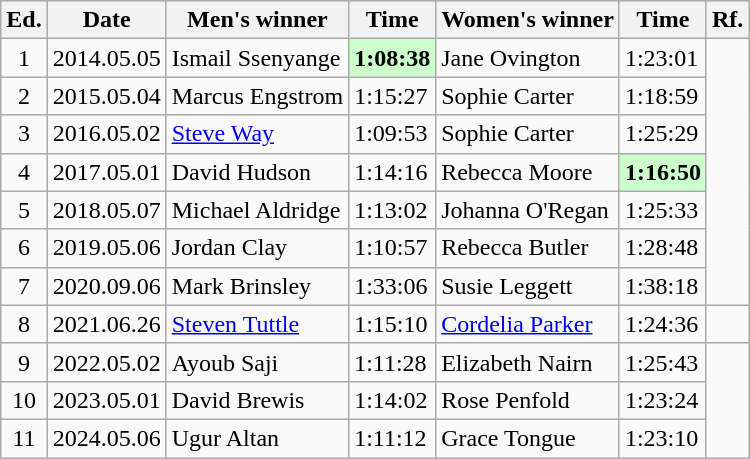<table class="wikitable sortable">
<tr>
<th class="unsortable">Ed.</th>
<th>Date</th>
<th>Men's winner</th>
<th>Time</th>
<th>Women's winner</th>
<th>Time</th>
<th class="unsortable">Rf.</th>
</tr>
<tr>
<td align="center">1</td>
<td>2014.05.05</td>
<td>Ismail Ssenyange</td>
<td bgcolor="#CCFFCC"><strong>1:08:38</strong></td>
<td>Jane Ovington</td>
<td>1:23:01</td>
</tr>
<tr>
<td align="center">2</td>
<td>2015.05.04</td>
<td>Marcus Engstrom</td>
<td>1:15:27</td>
<td>Sophie Carter</td>
<td>1:18:59</td>
</tr>
<tr>
<td align="center">3</td>
<td>2016.05.02</td>
<td><a href='#'>Steve Way</a></td>
<td>1:09:53</td>
<td>Sophie Carter</td>
<td>1:25:29</td>
</tr>
<tr>
<td align="center">4</td>
<td>2017.05.01</td>
<td>David Hudson</td>
<td>1:14:16</td>
<td>Rebecca Moore</td>
<td bgcolor="#CCFFCC"><strong>1:16:50</strong></td>
</tr>
<tr>
<td align="center">5</td>
<td>2018.05.07</td>
<td>Michael Aldridge</td>
<td>1:13:02</td>
<td>Johanna O'Regan</td>
<td>1:25:33</td>
</tr>
<tr>
<td align="center">6</td>
<td>2019.05.06</td>
<td>Jordan Clay</td>
<td>1:10:57</td>
<td>Rebecca Butler</td>
<td>1:28:48</td>
</tr>
<tr>
<td align="center">7</td>
<td>2020.09.06</td>
<td>Mark Brinsley</td>
<td>1:33:06</td>
<td>Susie Leggett</td>
<td>1:38:18</td>
</tr>
<tr>
<td align="center">8</td>
<td>2021.06.26</td>
<td><a href='#'>Steven Tuttle</a> </td>
<td>1:15:10</td>
<td><a href='#'>Cordelia Parker</a> </td>
<td>1:24:36</td>
<td></td>
</tr>
<tr>
<td align="center">9</td>
<td>2022.05.02</td>
<td>Ayoub Saji</td>
<td>1:11:28</td>
<td>Elizabeth Nairn</td>
<td>1:25:43</td>
</tr>
<tr>
<td align="center">10</td>
<td>2023.05.01</td>
<td>David Brewis</td>
<td>1:14:02</td>
<td>Rose Penfold</td>
<td>1:23:24</td>
</tr>
<tr>
<td align="center">11</td>
<td>2024.05.06</td>
<td>Ugur Altan</td>
<td>1:11:12</td>
<td>Grace Tongue</td>
<td>1:23:10</td>
</tr>
</table>
